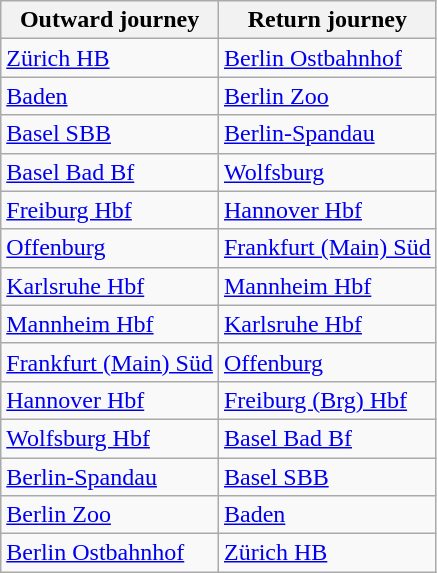<table class="wikitable">
<tr>
<th>Outward journey</th>
<th>Return journey</th>
</tr>
<tr>
<td><a href='#'>Zürich HB</a></td>
<td><a href='#'>Berlin Ostbahnhof</a></td>
</tr>
<tr>
<td><a href='#'>Baden</a></td>
<td><a href='#'>Berlin Zoo</a></td>
</tr>
<tr>
<td><a href='#'>Basel SBB</a></td>
<td><a href='#'>Berlin-Spandau</a></td>
</tr>
<tr>
<td><a href='#'>Basel Bad Bf</a></td>
<td><a href='#'>Wolfsburg</a></td>
</tr>
<tr>
<td><a href='#'>Freiburg Hbf</a></td>
<td><a href='#'>Hannover Hbf</a></td>
</tr>
<tr>
<td><a href='#'>Offenburg</a></td>
<td><a href='#'>Frankfurt (Main) Süd</a></td>
</tr>
<tr>
<td><a href='#'>Karlsruhe Hbf</a></td>
<td><a href='#'>Mannheim Hbf</a></td>
</tr>
<tr>
<td><a href='#'>Mannheim Hbf</a></td>
<td><a href='#'>Karlsruhe Hbf</a></td>
</tr>
<tr>
<td><a href='#'>Frankfurt (Main) Süd</a></td>
<td><a href='#'>Offenburg</a></td>
</tr>
<tr>
<td><a href='#'>Hannover Hbf</a></td>
<td><a href='#'>Freiburg (Brg) Hbf</a></td>
</tr>
<tr>
<td><a href='#'>Wolfsburg Hbf</a></td>
<td><a href='#'>Basel Bad Bf</a></td>
</tr>
<tr>
<td><a href='#'>Berlin-Spandau</a></td>
<td><a href='#'>Basel SBB</a></td>
</tr>
<tr>
<td><a href='#'>Berlin Zoo</a></td>
<td><a href='#'>Baden</a></td>
</tr>
<tr>
<td><a href='#'>Berlin Ostbahnhof</a></td>
<td><a href='#'>Zürich HB</a></td>
</tr>
</table>
